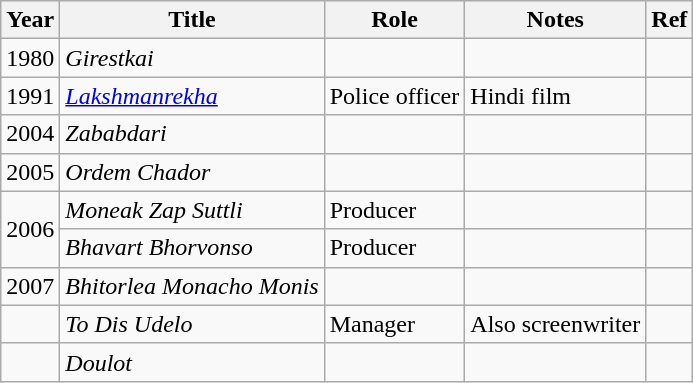<table class="wikitable sortable">
<tr>
<th>Year</th>
<th>Title</th>
<th>Role</th>
<th>Notes</th>
<th>Ref</th>
</tr>
<tr>
<td>1980</td>
<td><em>Girestkai</em></td>
<td></td>
<td></td>
<td></td>
</tr>
<tr>
<td>1991</td>
<td><em><a href='#'>Lakshmanrekha</a></em></td>
<td>Police officer</td>
<td>Hindi film</td>
<td></td>
</tr>
<tr>
<td>2004</td>
<td><em>Zababdari</em></td>
<td></td>
<td></td>
<td></td>
</tr>
<tr>
<td>2005</td>
<td><em>Ordem Chador</em></td>
<td></td>
<td></td>
<td></td>
</tr>
<tr>
<td rowspan="2">2006</td>
<td><em>Moneak Zap Suttli</em></td>
<td>Producer</td>
<td></td>
<td></td>
</tr>
<tr>
<td><em>Bhavart Bhorvonso</em></td>
<td>Producer</td>
<td></td>
<td></td>
</tr>
<tr>
<td>2007</td>
<td><em>Bhitorlea Monacho Monis</em></td>
<td></td>
<td></td>
<td></td>
</tr>
<tr>
<td></td>
<td><em>To Dis Udelo</em></td>
<td>Manager</td>
<td>Also screenwriter</td>
<td></td>
</tr>
<tr>
<td></td>
<td><em>Doulot</em></td>
<td></td>
<td></td>
<td></td>
</tr>
</table>
